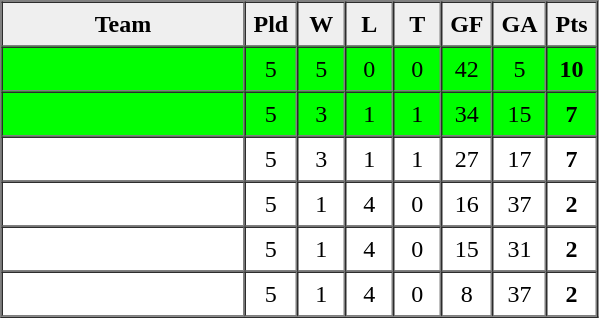<table border=1 cellpadding=5 cellspacing=0>
<tr>
<th bgcolor="#efefef" width="150">Team</th>
<th bgcolor="#efefef" width="20">Pld</th>
<th bgcolor="#efefef" width="20">W</th>
<th bgcolor="#efefef" width="20">L</th>
<th bgcolor="#efefef" width="20">T</th>
<th bgcolor="#efefef" width="20">GF</th>
<th bgcolor="#efefef" width="20">GA</th>
<th bgcolor="#efefef" width="20">Pts</th>
</tr>
<tr align=center bgcolor="lime">
<td align=left></td>
<td>5</td>
<td>5</td>
<td>0</td>
<td>0</td>
<td>42</td>
<td>5</td>
<td><strong>10</strong></td>
</tr>
<tr align=center bgcolor="lime">
<td align=left></td>
<td>5</td>
<td>3</td>
<td>1</td>
<td>1</td>
<td>34</td>
<td>15</td>
<td><strong>7</strong></td>
</tr>
<tr align=center>
<td align=left></td>
<td>5</td>
<td>3</td>
<td>1</td>
<td>1</td>
<td>27</td>
<td>17</td>
<td><strong>7</strong></td>
</tr>
<tr align=center>
<td align=left></td>
<td>5</td>
<td>1</td>
<td>4</td>
<td>0</td>
<td>16</td>
<td>37</td>
<td><strong>2</strong></td>
</tr>
<tr align=center>
<td align=left></td>
<td>5</td>
<td>1</td>
<td>4</td>
<td>0</td>
<td>15</td>
<td>31</td>
<td><strong>2</strong></td>
</tr>
<tr align=center>
<td align=left></td>
<td>5</td>
<td>1</td>
<td>4</td>
<td>0</td>
<td>8</td>
<td>37</td>
<td><strong>2</strong></td>
</tr>
</table>
